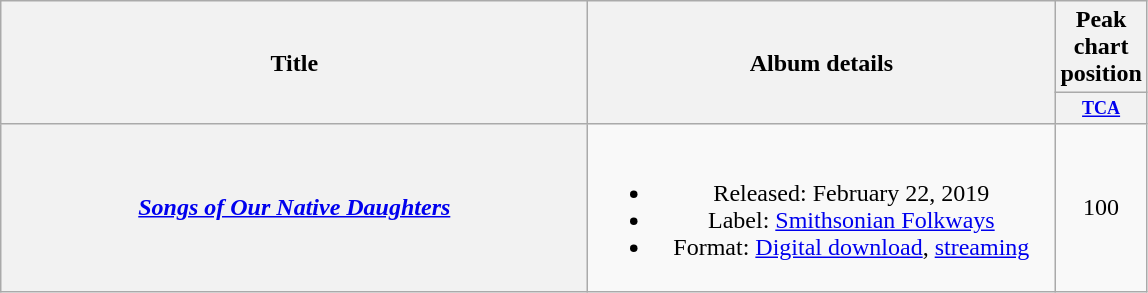<table class="wikitable plainrowheaders" style="text-align:center;" border="1">
<tr>
<th scope="col" rowspan="2" style="width:24em;">Title</th>
<th scope="col" rowspan="2" style="width:19em;">Album details</th>
<th scope="col" colspan="2">Peak chart position</th>
</tr>
<tr>
<th scope="col" style="width:3em;font-size:75%;"><a href='#'>TCA</a><br></th>
</tr>
<tr>
<th scope="row"><em><a href='#'>Songs of Our Native Daughters</a></em></th>
<td><br><ul><li>Released: February 22, 2019</li><li>Label: <a href='#'>Smithsonian Folkways</a></li><li>Format: <a href='#'>Digital download</a>, <a href='#'>streaming</a></li></ul></td>
<td>100</td>
</tr>
</table>
